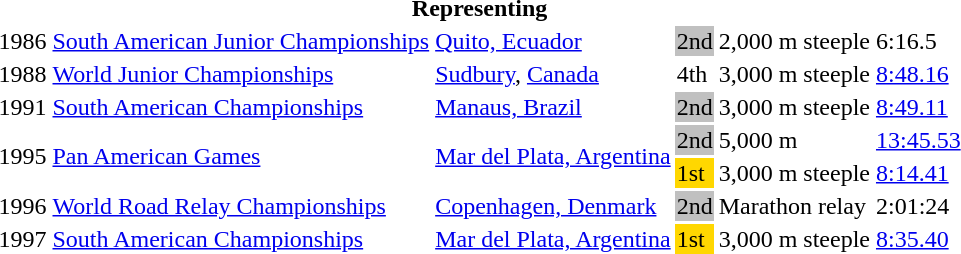<table>
<tr>
<th colspan="6">Representing </th>
</tr>
<tr>
<td>1986</td>
<td><a href='#'>South American Junior Championships</a></td>
<td><a href='#'>Quito, Ecuador</a></td>
<td bgcolor="silver">2nd</td>
<td>2,000 m steeple</td>
<td>6:16.5</td>
</tr>
<tr>
<td>1988</td>
<td><a href='#'>World Junior Championships</a></td>
<td><a href='#'>Sudbury</a>, <a href='#'>Canada</a></td>
<td>4th</td>
<td>3,000 m steeple</td>
<td><a href='#'>8:48.16</a></td>
</tr>
<tr>
<td>1991</td>
<td><a href='#'>South American Championships</a></td>
<td><a href='#'>Manaus, Brazil</a></td>
<td bgcolor="silver">2nd</td>
<td>3,000 m steeple</td>
<td><a href='#'>8:49.11</a></td>
</tr>
<tr>
<td rowspan=2>1995</td>
<td rowspan=2><a href='#'>Pan American Games</a></td>
<td rowspan=2><a href='#'>Mar del Plata, Argentina</a></td>
<td bgcolor="silver">2nd</td>
<td>5,000 m</td>
<td><a href='#'>13:45.53</a></td>
</tr>
<tr>
<td bgcolor="gold">1st</td>
<td>3,000 m steeple</td>
<td><a href='#'>8:14.41</a></td>
</tr>
<tr>
<td>1996</td>
<td><a href='#'>World Road Relay Championships</a></td>
<td><a href='#'>Copenhagen, Denmark</a></td>
<td bgcolor="silver">2nd</td>
<td>Marathon relay</td>
<td>2:01:24</td>
</tr>
<tr>
<td>1997</td>
<td><a href='#'>South American Championships</a></td>
<td><a href='#'>Mar del Plata, Argentina</a></td>
<td bgcolor="gold">1st</td>
<td>3,000 m steeple</td>
<td><a href='#'>8:35.40</a></td>
</tr>
</table>
